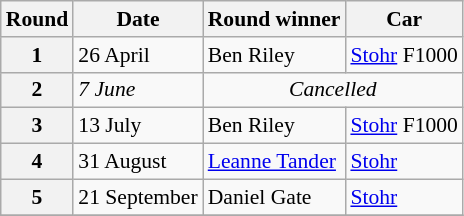<table class="wikitable" style="font-size: 90%;">
<tr>
<th>Round</th>
<th>Date</th>
<th>Round winner</th>
<th>Car</th>
</tr>
<tr>
<th>1</th>
<td>26 April</td>
<td>Ben Riley</td>
<td><a href='#'>Stohr</a> F1000</td>
</tr>
<tr>
<th>2</th>
<td><em>7 June</em></td>
<td align="center" colspan=2><em>Cancelled</em></td>
</tr>
<tr>
<th>3</th>
<td>13 July</td>
<td>Ben Riley</td>
<td><a href='#'>Stohr</a> F1000</td>
</tr>
<tr>
<th>4</th>
<td>31 August</td>
<td><a href='#'>Leanne Tander</a></td>
<td><a href='#'>Stohr</a></td>
</tr>
<tr>
<th>5</th>
<td>21 September</td>
<td>Daniel Gate</td>
<td><a href='#'>Stohr</a></td>
</tr>
<tr>
</tr>
</table>
